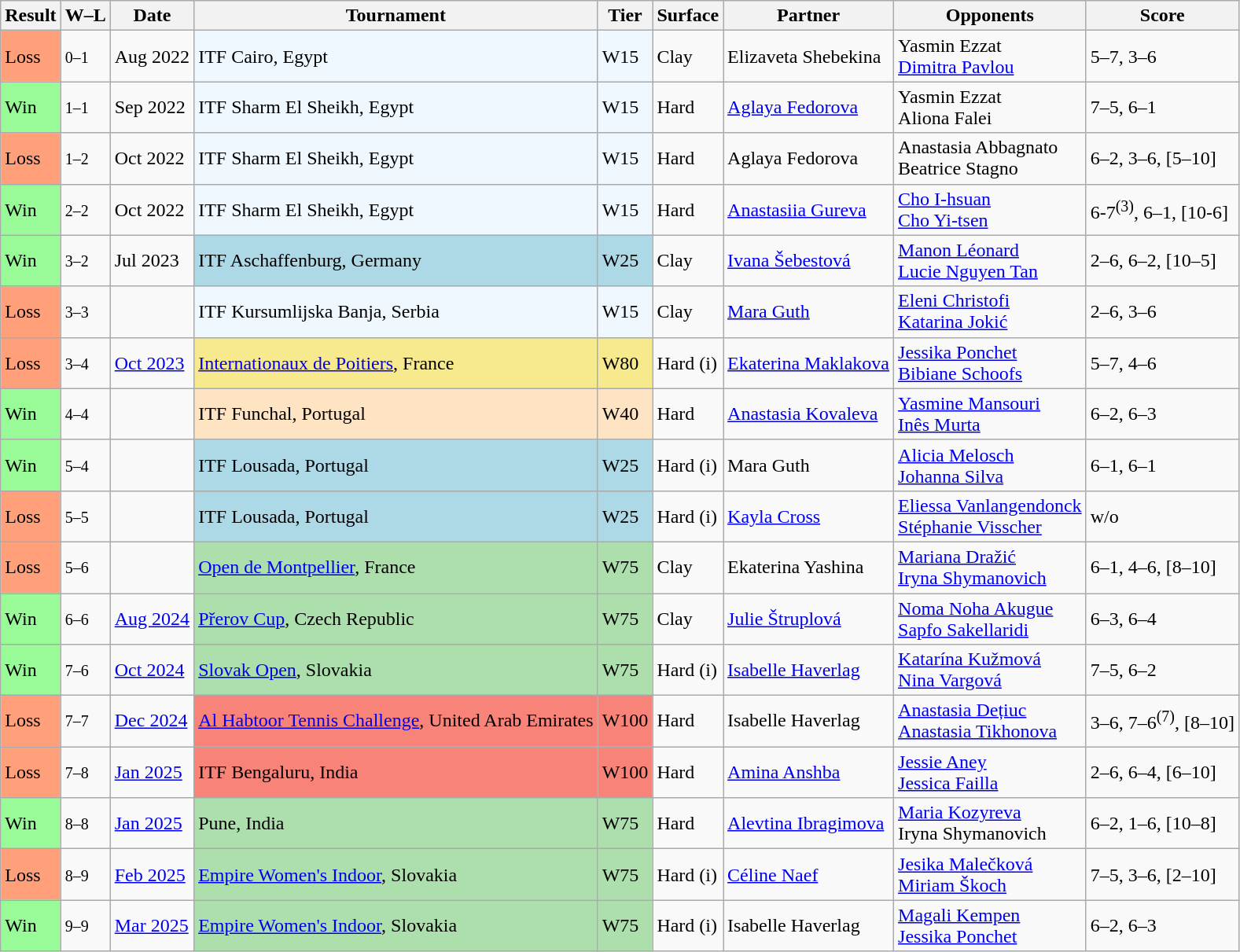<table class="wikitable sortable">
<tr>
<th>Result</th>
<th class="unsortable">W–L</th>
<th>Date</th>
<th>Tournament</th>
<th>Tier</th>
<th>Surface</th>
<th>Partner</th>
<th>Opponents</th>
<th class="unsortable">Score</th>
</tr>
<tr>
<td style="background:#ffa07a;">Loss</td>
<td><small>0–1</small></td>
<td>Aug 2022</td>
<td style="background:#f0f8ff;">ITF Cairo, Egypt</td>
<td style="background:#f0f8ff;">W15</td>
<td>Clay</td>
<td> Elizaveta Shebekina</td>
<td> Yasmin Ezzat <br>  <a href='#'>Dimitra Pavlou</a></td>
<td>5–7, 3–6</td>
</tr>
<tr>
<td bgcolor=98FB98>Win</td>
<td><small>1–1</small></td>
<td>Sep 2022</td>
<td style="background:#f0f8ff;">ITF Sharm El Sheikh, Egypt</td>
<td style="background:#f0f8ff;">W15</td>
<td>Hard</td>
<td> <a href='#'>Aglaya Fedorova</a></td>
<td> Yasmin Ezzat <br>  Aliona Falei</td>
<td>7–5, 6–1</td>
</tr>
<tr>
<td style="background:#ffa07a;">Loss</td>
<td><small>1–2</small></td>
<td>Oct 2022</td>
<td style="background:#f0f8ff;">ITF Sharm El Sheikh, Egypt</td>
<td style="background:#f0f8ff;">W15</td>
<td>Hard</td>
<td> Aglaya Fedorova</td>
<td> Anastasia Abbagnato <br>  Beatrice Stagno</td>
<td>6–2, 3–6, [5–10]</td>
</tr>
<tr>
<td bgcolor="98FB98">Win</td>
<td><small>2–2</small></td>
<td>Oct 2022</td>
<td style="background:#f0f8ff;">ITF Sharm El Sheikh, Egypt</td>
<td style="background:#f0f8ff;">W15</td>
<td>Hard</td>
<td> <a href='#'>Anastasiia Gureva</a></td>
<td> <a href='#'>Cho I-hsuan</a> <br>  <a href='#'>Cho Yi-tsen</a></td>
<td>6-7<sup>(3)</sup>, 6–1, [10-6]</td>
</tr>
<tr>
<td bgcolor=98FB98>Win</td>
<td><small>3–2</small></td>
<td>Jul 2023</td>
<td style="background:lightblue;">ITF Aschaffenburg, Germany</td>
<td style="background:lightblue;">W25</td>
<td>Clay</td>
<td> <a href='#'>Ivana Šebestová</a></td>
<td> <a href='#'>Manon Léonard</a> <br>  <a href='#'>Lucie Nguyen Tan</a></td>
<td>2–6, 6–2, [10–5]</td>
</tr>
<tr>
<td style="background:#ffa07a;">Loss</td>
<td><small>3–3</small></td>
<td></td>
<td style="background:#f0f8ff;">ITF Kursumlijska Banja, Serbia</td>
<td style="background:#f0f8ff;">W15</td>
<td>Clay</td>
<td> <a href='#'>Mara Guth</a></td>
<td> <a href='#'>Eleni Christofi</a> <br>  <a href='#'>Katarina Jokić</a></td>
<td>2–6, 3–6</td>
</tr>
<tr>
<td style="background:#ffa07a;">Loss</td>
<td><small>3–4</small></td>
<td><a href='#'>Oct 2023</a></td>
<td style="background:#f7e98e;"><a href='#'>Internationaux de Poitiers</a>, France</td>
<td style="background:#f7e98e;">W80</td>
<td>Hard (i)</td>
<td> <a href='#'>Ekaterina Maklakova</a></td>
<td> <a href='#'>Jessika Ponchet</a> <br>  <a href='#'>Bibiane Schoofs</a></td>
<td>5–7, 4–6</td>
</tr>
<tr>
<td bgcolor="98FB98">Win</td>
<td><small>4–4</small></td>
<td></td>
<td style="background:#ffe4c4">ITF Funchal, Portugal</td>
<td style="background:#ffe4c4">W40</td>
<td>Hard</td>
<td> <a href='#'>Anastasia Kovaleva</a></td>
<td> <a href='#'>Yasmine Mansouri</a> <br>  <a href='#'>Inês Murta</a></td>
<td>6–2, 6–3</td>
</tr>
<tr>
<td bgcolor="98FB98">Win</td>
<td><small>5–4</small></td>
<td></td>
<td style="background:lightblue;">ITF Lousada, Portugal</td>
<td style="background:lightblue;">W25</td>
<td>Hard (i)</td>
<td> Mara Guth</td>
<td> <a href='#'>Alicia Melosch</a> <br>  <a href='#'>Johanna Silva</a></td>
<td>6–1, 6–1</td>
</tr>
<tr>
<td style="background:#ffa07a;">Loss</td>
<td><small>5–5</small></td>
<td></td>
<td style="background:lightblue;">ITF Lousada, Portugal</td>
<td style="background:lightblue;">W25</td>
<td>Hard (i)</td>
<td> <a href='#'>Kayla Cross</a></td>
<td> <a href='#'>Eliessa Vanlangendonck</a> <br>  <a href='#'>Stéphanie Visscher</a></td>
<td>w/o</td>
</tr>
<tr>
<td style="background:#ffa07a;">Loss</td>
<td><small>5–6</small></td>
<td></td>
<td style="background:#addfad;"><a href='#'>Open de Montpellier</a>, France</td>
<td style="background:#addfad;">W75</td>
<td>Clay</td>
<td> Ekaterina Yashina</td>
<td> <a href='#'>Mariana Dražić</a> <br>  <a href='#'>Iryna Shymanovich</a></td>
<td>6–1, 4–6, [8–10]</td>
</tr>
<tr>
<td style="background:#98FB98;">Win</td>
<td><small>6–6</small></td>
<td><a href='#'>Aug 2024</a></td>
<td style="background:#addfad;"><a href='#'>Přerov Cup</a>, Czech Republic</td>
<td style="background:#addfad;">W75</td>
<td>Clay</td>
<td> <a href='#'>Julie Štruplová</a></td>
<td> <a href='#'>Noma Noha Akugue</a> <br>  <a href='#'>Sapfo Sakellaridi</a></td>
<td>6–3, 6–4</td>
</tr>
<tr>
<td style="background:#98fb98;">Win</td>
<td><small>7–6</small></td>
<td><a href='#'>Oct 2024</a></td>
<td style="background:#addfad;"><a href='#'>Slovak Open</a>, Slovakia</td>
<td style="background:#addfad;">W75</td>
<td>Hard (i)</td>
<td> <a href='#'>Isabelle Haverlag</a></td>
<td> <a href='#'>Katarína Kužmová</a> <br>  <a href='#'>Nina Vargová</a></td>
<td>7–5, 6–2</td>
</tr>
<tr>
<td style="background:#ffa07a;">Loss</td>
<td><small>7–7</small></td>
<td><a href='#'>Dec 2024</a></td>
<td style="background:#f88379;"><a href='#'>Al Habtoor Tennis Challenge</a>, United Arab Emirates</td>
<td style="background:#f88379;">W100</td>
<td>Hard</td>
<td> Isabelle Haverlag</td>
<td> <a href='#'>Anastasia Dețiuc</a> <br>  <a href='#'>Anastasia Tikhonova</a></td>
<td>3–6, 7–6<sup>(7)</sup>, [8–10]</td>
</tr>
<tr>
<td style="background:#ffa07a;">Loss</td>
<td><small>7–8</small></td>
<td><a href='#'>Jan 2025</a></td>
<td style="background:#f88379;">ITF Bengaluru, India</td>
<td style="background:#f88379;">W100</td>
<td>Hard</td>
<td> <a href='#'>Amina Anshba</a></td>
<td> <a href='#'>Jessie Aney</a> <br>  <a href='#'>Jessica Failla</a></td>
<td>2–6, 6–4, [6–10]</td>
</tr>
<tr>
<td style="background:#98fb98;">Win</td>
<td><small>8–8</small></td>
<td><a href='#'>Jan 2025</a></td>
<td style="background:#addfad;">Pune, India</td>
<td style="background:#addfad;">W75</td>
<td>Hard</td>
<td> <a href='#'>Alevtina Ibragimova</a></td>
<td> <a href='#'>Maria Kozyreva</a> <br>  Iryna Shymanovich</td>
<td>6–2, 1–6, [10–8]</td>
</tr>
<tr>
<td style="background:#ffa07a;">Loss</td>
<td><small>8–9</small></td>
<td><a href='#'>Feb 2025</a></td>
<td style="background:#addfad;"><a href='#'>Empire Women's Indoor</a>, Slovakia</td>
<td style="background:#addfad;">W75</td>
<td>Hard (i)</td>
<td> <a href='#'>Céline Naef</a></td>
<td> <a href='#'>Jesika Malečková</a> <br>  <a href='#'>Miriam Škoch</a></td>
<td>7–5, 3–6, [2–10]</td>
</tr>
<tr>
<td style="background:#98fb98;">Win</td>
<td><small>9–9</small></td>
<td><a href='#'>Mar 2025</a></td>
<td style="background:#addfad;"><a href='#'>Empire Women's Indoor</a>, Slovakia</td>
<td style="background:#addfad;">W75</td>
<td>Hard (i)</td>
<td> Isabelle Haverlag</td>
<td> <a href='#'>Magali Kempen</a> <br>  <a href='#'>Jessika Ponchet</a></td>
<td>6–2, 6–3</td>
</tr>
</table>
